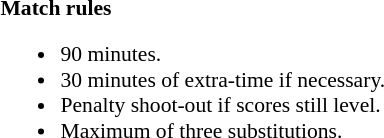<table width=50% style="font-size: 90%">
<tr>
<td width=50% valign=top><br><strong>Match rules</strong><ul><li>90 minutes.</li><li>30 minutes of extra-time if necessary.</li><li>Penalty shoot-out if scores still level.</li><li>Maximum of three substitutions.</li></ul></td>
</tr>
</table>
